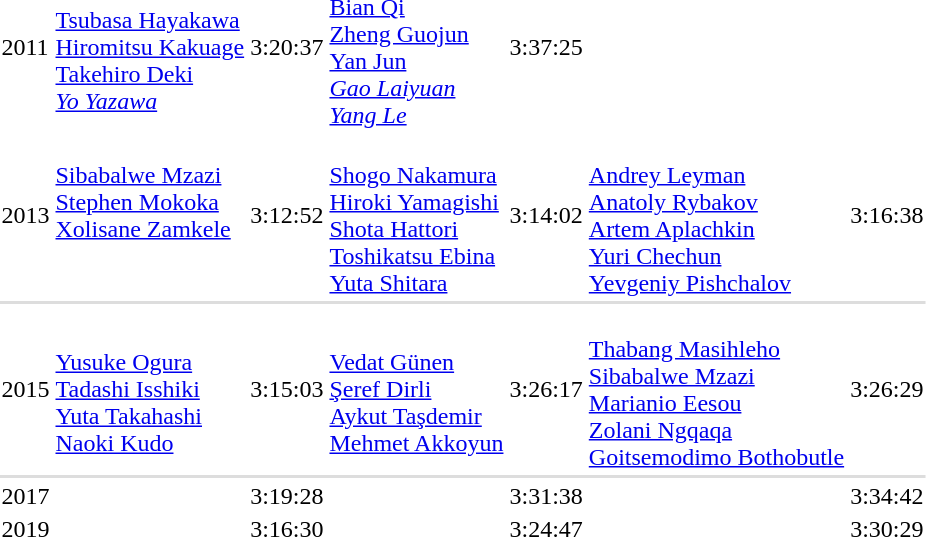<table>
<tr>
<td>2011<br></td>
<td><br><a href='#'>Tsubasa Hayakawa</a> <br><a href='#'>Hiromitsu Kakuage</a><br><a href='#'>Takehiro Deki</a><br><em><a href='#'>Yo Yazawa</a></em></td>
<td>3:20:37</td>
<td><br><a href='#'>Bian Qi</a> <br><a href='#'>Zheng Guojun</a><br><a href='#'>Yan Jun</a><br><em><a href='#'>Gao Laiyuan</a><br><a href='#'>Yang Le</a></em></td>
<td>3:37:25</td>
</tr>
<tr>
<td>2013<br></td>
<td><br><a href='#'>Sibabalwe Mzazi</a><br><a href='#'>Stephen Mokoka</a><br><a href='#'>Xolisane Zamkele</a><br><br><br></td>
<td>3:12:52</td>
<td><br><a href='#'>Shogo Nakamura</a><br><a href='#'>Hiroki Yamagishi</a><br><a href='#'>Shota Hattori</a><br><a href='#'>Toshikatsu Ebina</a><br><a href='#'>Yuta Shitara</a></td>
<td>3:14:02</td>
<td><br><a href='#'>Andrey Leyman</a><br><a href='#'>Anatoly Rybakov</a><br><a href='#'>Artem Aplachkin</a><br><a href='#'>Yuri Chechun</a><br><a href='#'>Yevgeniy Pishchalov</a></td>
<td>3:16:38</td>
</tr>
<tr bgcolor=#DDDDDD>
<td colspan=7></td>
</tr>
<tr>
<td>2015<br></td>
<td><br><a href='#'>Yusuke Ogura</a><br><a href='#'>Tadashi Isshiki</a><br><a href='#'>Yuta Takahashi</a><br><a href='#'>Naoki Kudo</a></td>
<td>3:15:03</td>
<td><br><a href='#'>Vedat Günen</a><br><a href='#'>Şeref Dirli</a><br><a href='#'>Aykut Taşdemir</a><br><a href='#'>Mehmet Akkoyun</a></td>
<td>3:26:17</td>
<td><br><a href='#'>Thabang Masihleho</a><br><a href='#'>Sibabalwe Mzazi</a><br><a href='#'>Marianio Eesou</a><br><a href='#'>Zolani Ngqaqa</a><br><a href='#'>Goitsemodimo Bothobutle</a></td>
<td>3:26:29</td>
</tr>
<tr bgcolor=#DDDDDD>
<td colspan=7></td>
</tr>
<tr>
<td>2017<br></td>
<td></td>
<td>3:19:28</td>
<td></td>
<td>3:31:38</td>
<td></td>
<td>3:34:42</td>
</tr>
<tr>
<td>2019<br></td>
<td></td>
<td>3:16:30</td>
<td></td>
<td>3:24:47</td>
<td></td>
<td>3:30:29</td>
</tr>
</table>
